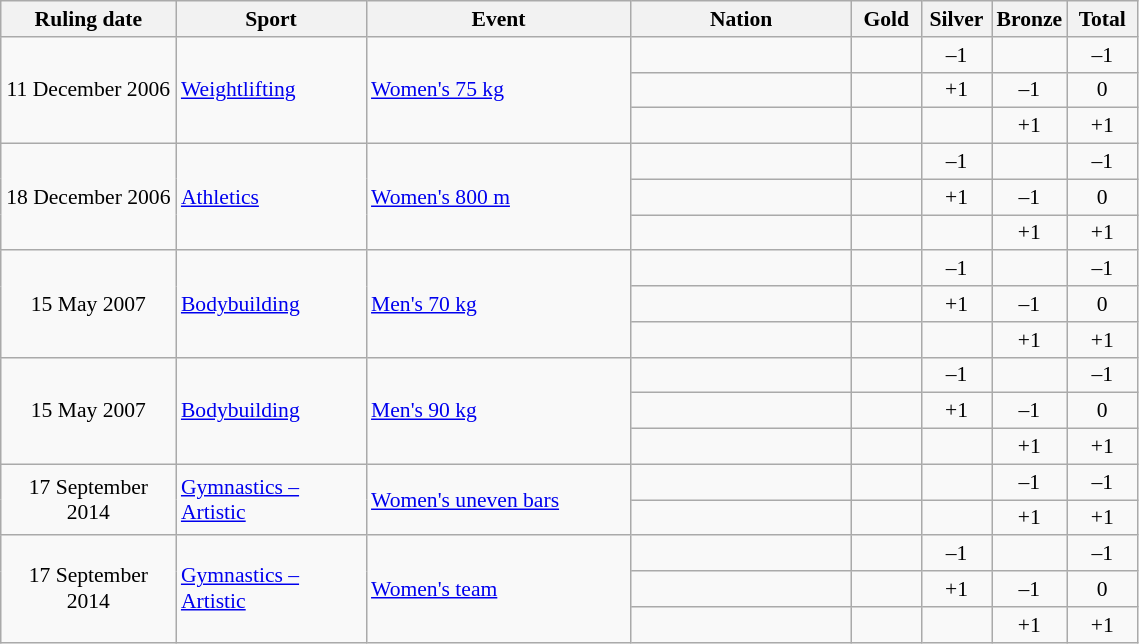<table class="wikitable" style="text-align:center; font-size:90%;">
<tr>
<th scope="col" width="110">Ruling date</th>
<th scope="col" width="120">Sport</th>
<th scope="col" width="170">Event</th>
<th scope="col" width="140">Nation</th>
<th scope="col" width="40">Gold</th>
<th scope="col" width="40">Silver</th>
<th scope="col" width="40">Bronze</th>
<th scope="col" width="40">Total</th>
</tr>
<tr>
<td rowspan=3>11 December 2006</td>
<td rowspan=3 align=left><a href='#'>Weightlifting</a></td>
<td rowspan=3 align=left><a href='#'>Women's 75 kg</a></td>
<td align=left></td>
<td></td>
<td>–1</td>
<td></td>
<td>–1</td>
</tr>
<tr>
<td align=left></td>
<td></td>
<td>+1</td>
<td>–1</td>
<td>0</td>
</tr>
<tr>
<td align=left></td>
<td></td>
<td></td>
<td>+1</td>
<td>+1</td>
</tr>
<tr>
<td rowspan=3>18 December 2006</td>
<td rowspan=3 align=left><a href='#'>Athletics</a></td>
<td rowspan=3 align=left><a href='#'>Women's 800 m</a></td>
<td align=left></td>
<td></td>
<td>–1</td>
<td></td>
<td>–1</td>
</tr>
<tr>
<td align=left></td>
<td></td>
<td>+1</td>
<td>–1</td>
<td>0</td>
</tr>
<tr>
<td align=left></td>
<td></td>
<td></td>
<td>+1</td>
<td>+1</td>
</tr>
<tr>
<td rowspan=3>15 May 2007</td>
<td rowspan=3 align=left><a href='#'>Bodybuilding</a></td>
<td rowspan=3 align=left><a href='#'>Men's 70 kg</a></td>
<td align=left></td>
<td></td>
<td>–1</td>
<td></td>
<td>–1</td>
</tr>
<tr>
<td align=left></td>
<td></td>
<td>+1</td>
<td>–1</td>
<td>0</td>
</tr>
<tr>
<td align=left></td>
<td></td>
<td></td>
<td>+1</td>
<td>+1</td>
</tr>
<tr>
<td rowspan=3>15 May 2007</td>
<td rowspan=3 align=left><a href='#'>Bodybuilding</a></td>
<td rowspan=3 align=left><a href='#'>Men's 90 kg</a></td>
<td align=left></td>
<td></td>
<td>–1</td>
<td></td>
<td>–1</td>
</tr>
<tr>
<td align=left></td>
<td></td>
<td>+1</td>
<td>–1</td>
<td>0</td>
</tr>
<tr>
<td align=left></td>
<td></td>
<td></td>
<td>+1</td>
<td>+1</td>
</tr>
<tr>
<td rowspan=2>17 September 2014</td>
<td rowspan=2 align=left><a href='#'>Gymnastics – Artistic</a></td>
<td rowspan=2 align=left><a href='#'>Women's uneven bars</a></td>
<td align=left></td>
<td></td>
<td></td>
<td>–1</td>
<td>–1</td>
</tr>
<tr>
<td align=left></td>
<td></td>
<td></td>
<td>+1</td>
<td>+1</td>
</tr>
<tr>
<td rowspan=3>17 September 2014</td>
<td rowspan=3 align=left><a href='#'>Gymnastics – Artistic</a></td>
<td rowspan=3 align=left><a href='#'>Women's team</a></td>
<td align=left></td>
<td></td>
<td>–1</td>
<td></td>
<td>–1</td>
</tr>
<tr>
<td align=left></td>
<td></td>
<td>+1</td>
<td>–1</td>
<td>0</td>
</tr>
<tr>
<td align=left></td>
<td></td>
<td></td>
<td>+1</td>
<td>+1</td>
</tr>
</table>
